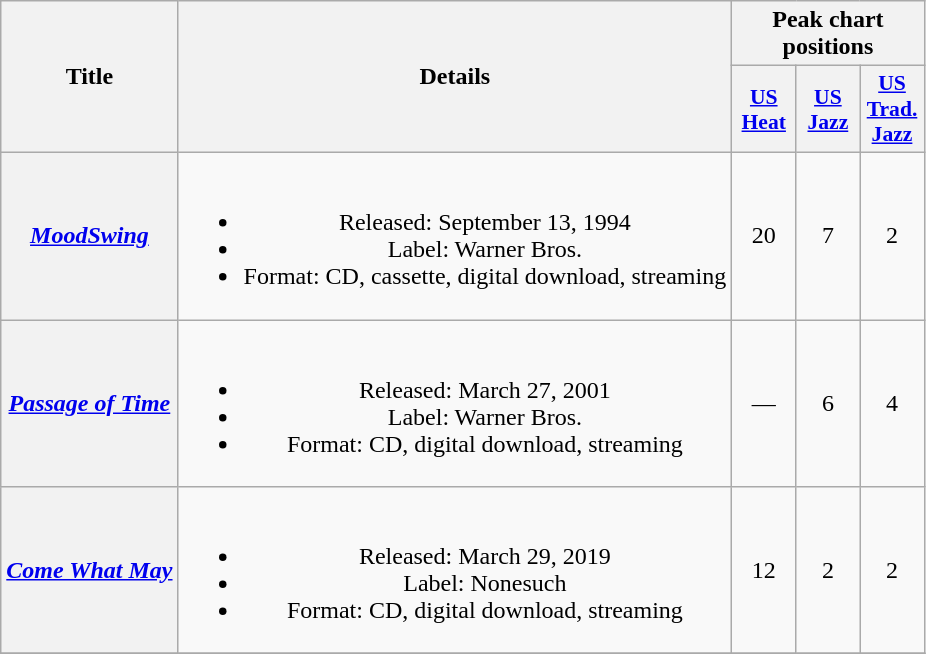<table class="wikitable plainrowheaders" style="text-align:center;">
<tr>
<th scope="col" rowspan="2">Title</th>
<th scope="col" rowspan="2">Details</th>
<th scope="col" colspan="3">Peak chart positions</th>
</tr>
<tr>
<th scope="col" style="width:2.5em;font-size:90%;"><a href='#'>US<br>Heat</a><br></th>
<th scope="col" style="width:2.5em;font-size:90%;"><a href='#'>US<br>Jazz</a><br></th>
<th scope="col" style="width:2.5em;font-size:90%;"><a href='#'>US<br>Trad.<br>Jazz</a><br></th>
</tr>
<tr>
<th scope="row"><em><a href='#'>MoodSwing</a></em></th>
<td><br><ul><li>Released: September 13, 1994</li><li>Label: Warner Bros.</li><li>Format: CD, cassette, digital download, streaming</li></ul></td>
<td>20</td>
<td>7</td>
<td>2</td>
</tr>
<tr>
<th scope="row"><em><a href='#'>Passage of Time</a></em></th>
<td><br><ul><li>Released: March 27, 2001</li><li>Label: Warner Bros.</li><li>Format: CD, digital download, streaming</li></ul></td>
<td>—</td>
<td>6</td>
<td>4</td>
</tr>
<tr>
<th scope="row"><em><a href='#'>Come What May</a></em></th>
<td><br><ul><li>Released: March 29, 2019</li><li>Label: Nonesuch</li><li>Format: CD, digital download, streaming</li></ul></td>
<td>12</td>
<td>2</td>
<td>2</td>
</tr>
<tr>
</tr>
</table>
